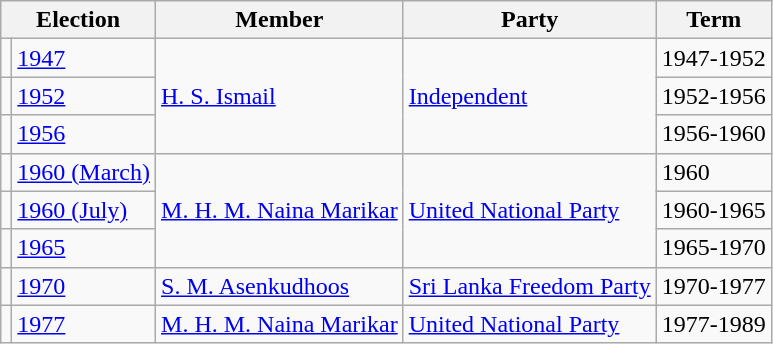<table class="wikitable">
<tr>
<th colspan="2">Election</th>
<th>Member</th>
<th>Party</th>
<th>Term</th>
</tr>
<tr>
<td style="background-color: "></td>
<td><a href='#'>1947</a></td>
<td rowspan=3><a href='#'>H. S. Ismail</a></td>
<td rowspan=3><a href='#'>Independent</a></td>
<td>1947-1952</td>
</tr>
<tr>
<td style="background-color: "></td>
<td><a href='#'>1952</a></td>
<td>1952-1956</td>
</tr>
<tr>
<td style="background-color: "></td>
<td><a href='#'>1956</a></td>
<td>1956-1960</td>
</tr>
<tr>
<td style="background-color: "></td>
<td><a href='#'>1960 (March)</a></td>
<td rowspan=3><a href='#'>M. H. M. Naina Marikar</a></td>
<td rowspan=3><a href='#'>United National Party</a></td>
<td>1960</td>
</tr>
<tr>
<td style="background-color: "></td>
<td><a href='#'>1960 (July)</a></td>
<td>1960-1965</td>
</tr>
<tr>
<td style="background-color: "></td>
<td><a href='#'>1965</a></td>
<td>1965-1970</td>
</tr>
<tr>
<td style="background-color: "></td>
<td><a href='#'>1970</a></td>
<td><a href='#'>S. M. Asenkudhoos</a></td>
<td><a href='#'>Sri Lanka Freedom Party</a></td>
<td>1970-1977</td>
</tr>
<tr>
<td style="background-color: "></td>
<td><a href='#'>1977</a></td>
<td><a href='#'>M. H. M. Naina Marikar</a></td>
<td><a href='#'>United National Party</a></td>
<td>1977-1989</td>
</tr>
</table>
